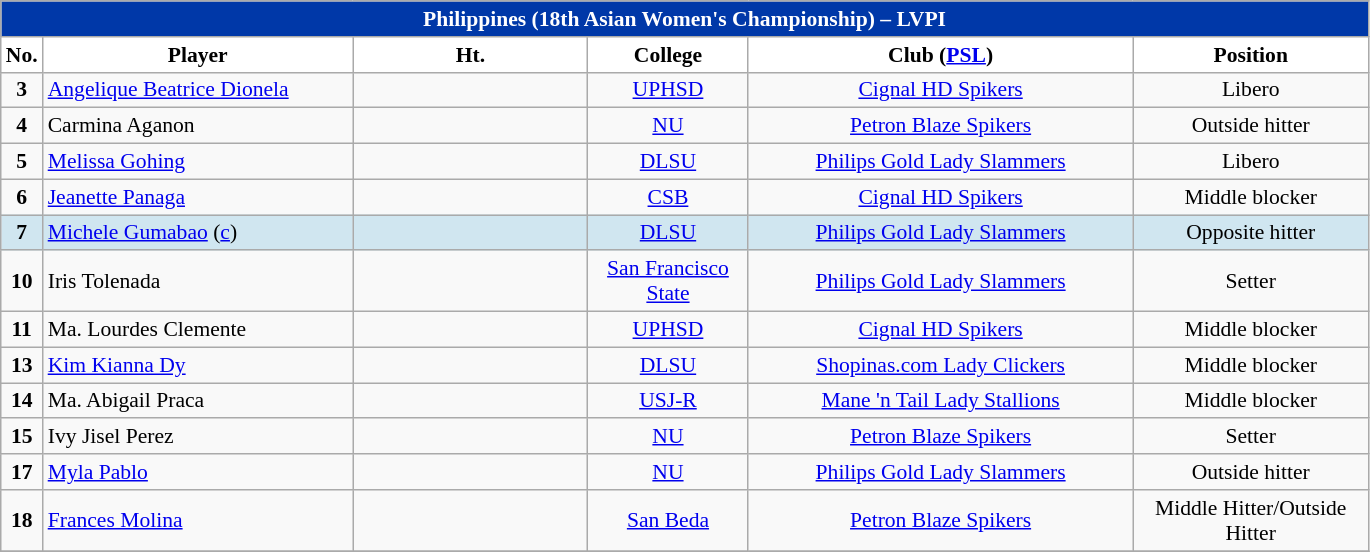<table class="wikitable"  style="font-size:90%; text-align:center;">
<tr>
<th colspan="8" style= "background:#0038A8; color:white; text-align: center">Philippines (18th Asian Women's Championship)  – LVPI</th>
</tr>
<tr>
<th width=8px style="background: white; color: black; text-align: center">No.</th>
<th width=200px style="background: white; color: black">Player</th>
<th width=150px style="background: white; color: black">Ht.</th>
<th width=100px style="background: white; color: black">College</th>
<th width=250px style="background: white; color: black">Club (<a href='#'>PSL</a>)</th>
<th width=150px style="background: white; color: black">Position</th>
</tr>
<tr>
<td><strong>3</strong></td>
<td style="text-align: left"><a href='#'>Angelique Beatrice Dionela</a></td>
<td></td>
<td><a href='#'>UPHSD</a></td>
<td><a href='#'>Cignal HD Spikers</a></td>
<td>Libero</td>
</tr>
<tr>
<td><strong>4</strong></td>
<td style="text-align: left">Carmina Aganon</td>
<td></td>
<td><a href='#'>NU</a></td>
<td><a href='#'>Petron Blaze Spikers</a></td>
<td>Outside hitter</td>
</tr>
<tr>
<td><strong>5</strong></td>
<td style="text-align: left"><a href='#'>Melissa Gohing</a></td>
<td></td>
<td><a href='#'>DLSU</a></td>
<td><a href='#'>Philips Gold Lady Slammers</a></td>
<td>Libero</td>
</tr>
<tr>
<td><strong>6</strong></td>
<td style="text-align: left"><a href='#'>Jeanette Panaga</a></td>
<td></td>
<td><a href='#'>CSB</a></td>
<td><a href='#'>Cignal HD Spikers</a></td>
<td>Middle blocker</td>
</tr>
<tr bgcolor=#D0E6F>
<td><strong>7</strong></td>
<td style="text-align: left"><a href='#'>Michele Gumabao</a> (<a href='#'>c</a>)</td>
<td></td>
<td><a href='#'>DLSU</a></td>
<td><a href='#'>Philips Gold Lady Slammers</a></td>
<td>Opposite hitter</td>
</tr>
<tr>
<td><strong>10</strong></td>
<td style="text-align: left">Iris Tolenada</td>
<td></td>
<td><a href='#'>San Francisco State</a></td>
<td><a href='#'>Philips Gold Lady Slammers</a></td>
<td>Setter</td>
</tr>
<tr>
<td><strong>11</strong></td>
<td style="text-align: left">Ma. Lourdes Clemente</td>
<td></td>
<td><a href='#'>UPHSD</a></td>
<td><a href='#'>Cignal HD Spikers</a></td>
<td>Middle blocker</td>
</tr>
<tr>
<td><strong>13</strong></td>
<td style="text-align: left"><a href='#'>Kim Kianna Dy</a></td>
<td></td>
<td><a href='#'>DLSU</a></td>
<td><a href='#'>Shopinas.com Lady Clickers</a></td>
<td>Middle blocker</td>
</tr>
<tr>
<td><strong>14</strong></td>
<td style="text-align: left">Ma. Abigail Praca</td>
<td></td>
<td><a href='#'>USJ-R</a></td>
<td><a href='#'>Mane 'n Tail Lady Stallions</a></td>
<td>Middle blocker</td>
</tr>
<tr>
<td><strong>15</strong></td>
<td style="text-align: left">Ivy Jisel Perez</td>
<td></td>
<td><a href='#'>NU</a></td>
<td><a href='#'>Petron Blaze Spikers</a></td>
<td>Setter</td>
</tr>
<tr>
<td><strong>17</strong></td>
<td style="text-align: left"><a href='#'>Myla Pablo</a></td>
<td></td>
<td><a href='#'>NU</a></td>
<td><a href='#'>Philips Gold Lady Slammers</a></td>
<td>Outside hitter</td>
</tr>
<tr>
<td><strong>18</strong></td>
<td style="text-align: left"><a href='#'>Frances Molina</a></td>
<td></td>
<td><a href='#'>San Beda</a></td>
<td><a href='#'>Petron Blaze Spikers</a></td>
<td>Middle Hitter/Outside Hitter</td>
</tr>
<tr>
</tr>
</table>
